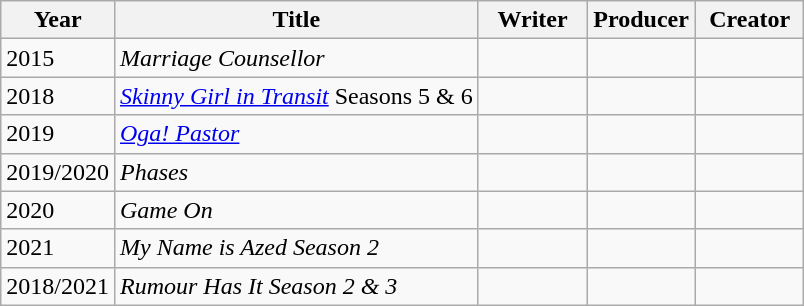<table class="wikitable">
<tr>
<th>Year</th>
<th>Title</th>
<th width=65>Writer</th>
<th width=65>Producer</th>
<th width=65>Creator</th>
</tr>
<tr>
<td>2015</td>
<td><em>Marriage Counsellor</em></td>
<td></td>
<td></td>
<td></td>
</tr>
<tr>
<td>2018</td>
<td><em><a href='#'>Skinny Girl in Transit</a></em> Seasons 5 & 6</td>
<td></td>
<td></td>
<td></td>
</tr>
<tr>
<td>2019</td>
<td><em><a href='#'>Oga! Pastor</a></em></td>
<td></td>
<td></td>
<td></td>
</tr>
<tr>
<td>2019/2020</td>
<td><em>Phases</em></td>
<td></td>
<td></td>
<td></td>
</tr>
<tr>
<td>2020</td>
<td><em>Game On</em></td>
<td></td>
<td></td>
<td></td>
</tr>
<tr>
<td>2021</td>
<td><em>My Name is Azed Season 2</em></td>
<td></td>
<td></td>
<td></td>
</tr>
<tr>
<td>2018/2021</td>
<td><em>Rumour Has It Season 2 & 3</em></td>
<td></td>
<td></td>
<td></td>
</tr>
</table>
